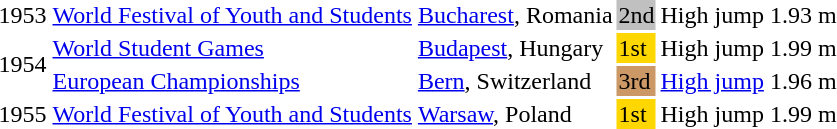<table>
<tr>
<td>1953</td>
<td><a href='#'>World Festival of Youth and Students</a></td>
<td><a href='#'>Bucharest</a>, Romania</td>
<td bgcolor=silver>2nd</td>
<td>High jump</td>
<td>1.93 m</td>
</tr>
<tr>
<td rowspan=2>1954</td>
<td><a href='#'>World Student Games</a></td>
<td><a href='#'>Budapest</a>, Hungary</td>
<td bgcolor=gold>1st</td>
<td>High jump</td>
<td>1.99 m</td>
</tr>
<tr>
<td><a href='#'>European Championships</a></td>
<td><a href='#'>Bern</a>, Switzerland</td>
<td bgcolor=cc9966>3rd</td>
<td><a href='#'>High jump</a></td>
<td>1.96 m</td>
</tr>
<tr>
<td>1955</td>
<td><a href='#'>World Festival of Youth and Students</a></td>
<td><a href='#'>Warsaw</a>, Poland</td>
<td bgcolor=gold>1st</td>
<td>High jump</td>
<td>1.99 m</td>
</tr>
</table>
